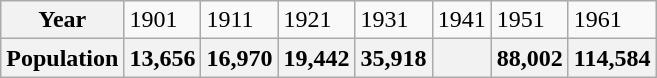<table class="wikitable">
<tr>
<th>Year</th>
<td>1901</td>
<td>1911</td>
<td>1921</td>
<td>1931</td>
<td>1941</td>
<td>1951</td>
<td>1961</td>
</tr>
<tr>
<th>Population</th>
<th>13,656</th>
<th>16,970</th>
<th>19,442</th>
<th>35,918</th>
<th></th>
<th>88,002</th>
<th>114,584</th>
</tr>
</table>
